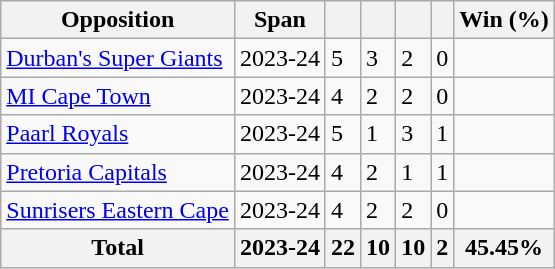<table class="wikitable sortable defaultcenter col1left" style="font-size: 100%">
<tr>
<th>Opposition</th>
<th>Span</th>
<th></th>
<th></th>
<th></th>
<th></th>
<th>Win (%)</th>
</tr>
<tr>
<td><a href='#'>Durban's Super Giants</a></td>
<td>2023-24</td>
<td>5</td>
<td>3</td>
<td>2</td>
<td>0</td>
<td></td>
</tr>
<tr>
<td><a href='#'>MI Cape Town</a></td>
<td>2023-24</td>
<td>4</td>
<td>2</td>
<td>2</td>
<td>0</td>
<td></td>
</tr>
<tr>
<td><a href='#'>Paarl Royals</a></td>
<td>2023-24</td>
<td>5</td>
<td>1</td>
<td>3</td>
<td>1</td>
<td></td>
</tr>
<tr>
<td><a href='#'>Pretoria Capitals</a></td>
<td>2023-24</td>
<td>4</td>
<td>2</td>
<td>1</td>
<td>1</td>
<td></td>
</tr>
<tr>
<td><a href='#'>Sunrisers Eastern Cape</a></td>
<td>2023-24</td>
<td>4</td>
<td>2</td>
<td>2</td>
<td>0</td>
<td></td>
</tr>
<tr>
<th>Total</th>
<th>2023-24</th>
<th>22</th>
<th>10</th>
<th>10</th>
<th>2</th>
<th>45.45%</th>
</tr>
</table>
